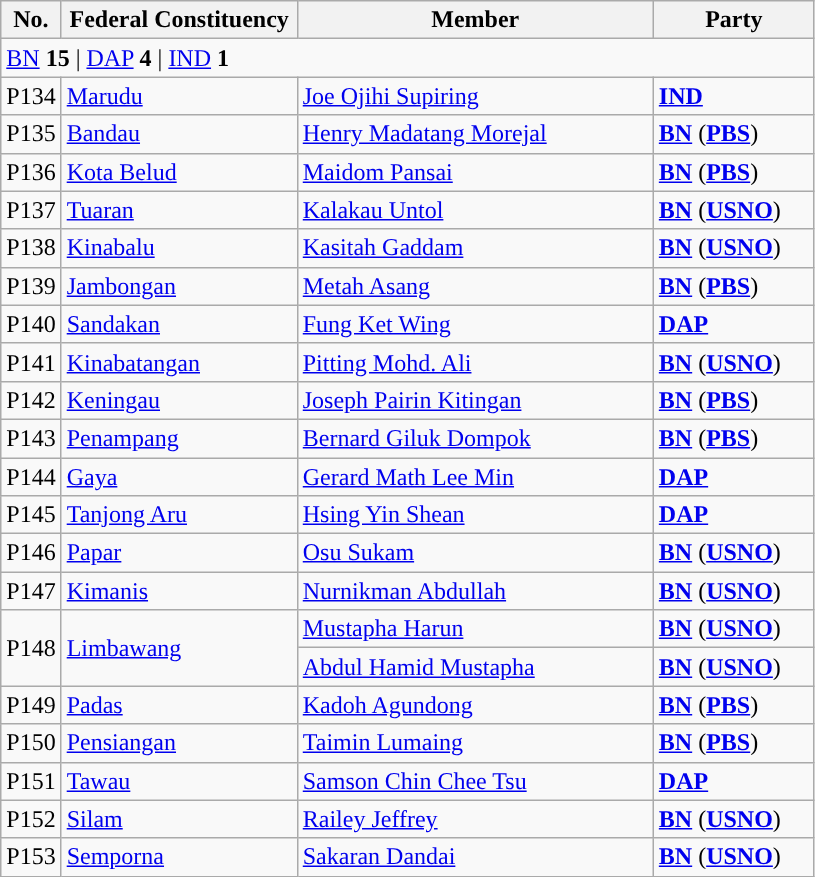<table class="wikitable sortable">
<tr>
<th style="width:30px;">No.</th>
<th style="width:150px;">Federal Constituency</th>
<th style="width:230px;">Member</th>
<th style="width:100px;">Party</th>
</tr>
<tr>
<td colspan="4"><a href='#'>BN</a> <strong>15</strong> | <a href='#'>DAP</a> <strong>4</strong> | <a href='#'>IND</a> <strong>1</strong></td>
</tr>
<tr>
<td>P134</td>
<td><a href='#'>Marudu</a></td>
<td><a href='#'>Joe Ojihi Supiring</a></td>
<td><strong><a href='#'>IND</a></strong></td>
</tr>
<tr>
<td>P135</td>
<td><a href='#'>Bandau</a></td>
<td><a href='#'>Henry Madatang Morejal</a></td>
<td><strong><a href='#'>BN</a></strong> (<strong><a href='#'>PBS</a></strong>)</td>
</tr>
<tr>
<td>P136</td>
<td><a href='#'>Kota Belud</a></td>
<td><a href='#'>Maidom Pansai</a></td>
<td><strong><a href='#'>BN</a></strong> (<strong><a href='#'>PBS</a></strong>)</td>
</tr>
<tr>
<td>P137</td>
<td><a href='#'>Tuaran</a></td>
<td><a href='#'>Kalakau Untol</a></td>
<td><strong><a href='#'>BN</a></strong> (<strong><a href='#'>USNO</a></strong>)</td>
</tr>
<tr>
<td>P138</td>
<td><a href='#'>Kinabalu</a></td>
<td><a href='#'>Kasitah Gaddam</a></td>
<td><strong><a href='#'>BN</a></strong> (<strong><a href='#'>USNO</a></strong>)</td>
</tr>
<tr>
<td>P139</td>
<td><a href='#'>Jambongan</a></td>
<td><a href='#'>Metah Asang</a></td>
<td><strong><a href='#'>BN</a></strong> (<strong><a href='#'>PBS</a></strong>)</td>
</tr>
<tr>
<td>P140</td>
<td><a href='#'>Sandakan</a></td>
<td><a href='#'>Fung Ket Wing</a></td>
<td><strong><a href='#'>DAP</a></strong></td>
</tr>
<tr>
<td>P141</td>
<td><a href='#'>Kinabatangan</a></td>
<td><a href='#'>Pitting Mohd. Ali</a></td>
<td><strong><a href='#'>BN</a></strong> (<strong><a href='#'>USNO</a></strong>)</td>
</tr>
<tr>
<td>P142</td>
<td><a href='#'>Keningau</a></td>
<td><a href='#'>Joseph Pairin Kitingan</a></td>
<td><strong><a href='#'>BN</a></strong> (<strong><a href='#'>PBS</a></strong>)</td>
</tr>
<tr>
<td>P143</td>
<td><a href='#'>Penampang</a></td>
<td><a href='#'>Bernard Giluk Dompok</a></td>
<td><strong><a href='#'>BN</a></strong> (<strong><a href='#'>PBS</a></strong>)</td>
</tr>
<tr>
<td>P144</td>
<td><a href='#'>Gaya</a></td>
<td><a href='#'>Gerard Math Lee Min</a></td>
<td><strong><a href='#'>DAP</a></strong></td>
</tr>
<tr>
<td>P145</td>
<td><a href='#'>Tanjong Aru</a></td>
<td><a href='#'>Hsing Yin Shean</a></td>
<td><strong><a href='#'>DAP</a></strong></td>
</tr>
<tr>
<td>P146</td>
<td><a href='#'>Papar</a></td>
<td><a href='#'>Osu Sukam</a></td>
<td><strong><a href='#'>BN</a></strong> (<strong><a href='#'>USNO</a></strong>)</td>
</tr>
<tr>
<td>P147</td>
<td><a href='#'>Kimanis</a></td>
<td><a href='#'>Nurnikman Abdullah</a></td>
<td><strong><a href='#'>BN</a></strong> (<strong><a href='#'>USNO</a></strong>)</td>
</tr>
<tr>
<td rowspan=2>P148</td>
<td rowspan=2><a href='#'>Limbawang</a></td>
<td><a href='#'>Mustapha Harun</a> </td>
<td><strong><a href='#'>BN</a></strong> (<strong><a href='#'>USNO</a></strong>)</td>
</tr>
<tr>
<td><a href='#'>Abdul Hamid Mustapha</a> </td>
<td><strong><a href='#'>BN</a></strong> (<strong><a href='#'>USNO</a></strong>)</td>
</tr>
<tr>
<td>P149</td>
<td><a href='#'>Padas</a></td>
<td><a href='#'>Kadoh Agundong</a></td>
<td><strong><a href='#'>BN</a></strong> (<strong><a href='#'>PBS</a></strong>)</td>
</tr>
<tr>
<td>P150</td>
<td><a href='#'>Pensiangan</a></td>
<td><a href='#'>Taimin Lumaing</a></td>
<td><strong><a href='#'>BN</a></strong> (<strong><a href='#'>PBS</a></strong>)</td>
</tr>
<tr>
<td>P151</td>
<td><a href='#'>Tawau</a></td>
<td><a href='#'>Samson Chin Chee Tsu</a></td>
<td><strong><a href='#'>DAP</a></strong></td>
</tr>
<tr>
<td>P152</td>
<td><a href='#'>Silam</a></td>
<td><a href='#'>Railey Jeffrey</a></td>
<td><strong><a href='#'>BN</a></strong> (<strong><a href='#'>USNO</a></strong>)</td>
</tr>
<tr>
<td>P153</td>
<td><a href='#'>Semporna</a></td>
<td><a href='#'>Sakaran Dandai</a></td>
<td><strong><a href='#'>BN</a></strong> (<strong><a href='#'>USNO</a></strong>)</td>
</tr>
</table>
